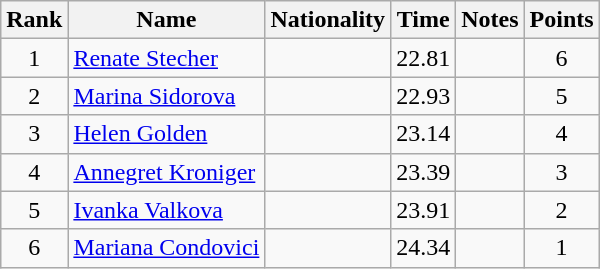<table class="wikitable sortable" style="text-align:center">
<tr>
<th>Rank</th>
<th>Name</th>
<th>Nationality</th>
<th>Time</th>
<th>Notes</th>
<th>Points</th>
</tr>
<tr>
<td>1</td>
<td align=left><a href='#'>Renate Stecher</a></td>
<td align=left></td>
<td>22.81</td>
<td></td>
<td>6</td>
</tr>
<tr>
<td>2</td>
<td align=left><a href='#'>Marina Sidorova</a></td>
<td align=left></td>
<td>22.93</td>
<td></td>
<td>5</td>
</tr>
<tr>
<td>3</td>
<td align=left><a href='#'>Helen Golden</a></td>
<td align=left></td>
<td>23.14</td>
<td></td>
<td>4</td>
</tr>
<tr>
<td>4</td>
<td align=left><a href='#'>Annegret Kroniger</a></td>
<td align=left></td>
<td>23.39</td>
<td></td>
<td>3</td>
</tr>
<tr>
<td>5</td>
<td align=left><a href='#'>Ivanka Valkova</a></td>
<td align=left></td>
<td>23.91</td>
<td></td>
<td>2</td>
</tr>
<tr>
<td>6</td>
<td align=left><a href='#'>Mariana Condovici</a></td>
<td align=left></td>
<td>24.34</td>
<td></td>
<td>1</td>
</tr>
</table>
